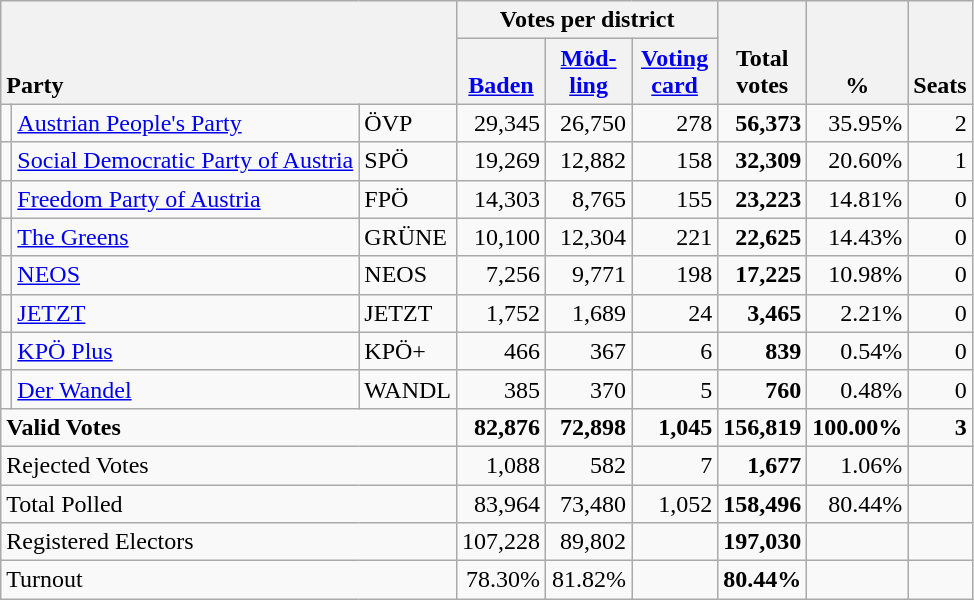<table class="wikitable" border="1" style="text-align:right;">
<tr>
<th style="text-align:left;" valign=bottom rowspan=2 colspan=3>Party</th>
<th colspan=3>Votes per district</th>
<th align=center valign=bottom rowspan=2 width="50">Total<br>votes</th>
<th align=center valign=bottom rowspan=2 width="50">%</th>
<th align=center valign=bottom rowspan=2>Seats</th>
</tr>
<tr>
<th align=center valign=bottom width="50"><a href='#'>Baden</a></th>
<th align=center valign=bottom width="50"><a href='#'>Möd-<br>ling</a></th>
<th align=center valign=bottom width="50"><a href='#'>Voting<br>card</a></th>
</tr>
<tr>
<td></td>
<td align=left><a href='#'>Austrian People's Party</a></td>
<td align=left>ÖVP</td>
<td>29,345</td>
<td>26,750</td>
<td>278</td>
<td><strong>56,373</strong></td>
<td>35.95%</td>
<td>2</td>
</tr>
<tr>
<td></td>
<td align=left style="white-space: nowrap;"><a href='#'>Social Democratic Party of Austria</a></td>
<td align=left>SPÖ</td>
<td>19,269</td>
<td>12,882</td>
<td>158</td>
<td><strong>32,309</strong></td>
<td>20.60%</td>
<td>1</td>
</tr>
<tr>
<td></td>
<td align=left><a href='#'>Freedom Party of Austria</a></td>
<td align=left>FPÖ</td>
<td>14,303</td>
<td>8,765</td>
<td>155</td>
<td><strong>23,223</strong></td>
<td>14.81%</td>
<td>0</td>
</tr>
<tr>
<td></td>
<td align=left><a href='#'>The Greens</a></td>
<td align=left>GRÜNE</td>
<td>10,100</td>
<td>12,304</td>
<td>221</td>
<td><strong>22,625</strong></td>
<td>14.43%</td>
<td>0</td>
</tr>
<tr>
<td></td>
<td align=left><a href='#'>NEOS</a></td>
<td align=left>NEOS</td>
<td>7,256</td>
<td>9,771</td>
<td>198</td>
<td><strong>17,225</strong></td>
<td>10.98%</td>
<td>0</td>
</tr>
<tr>
<td></td>
<td align=left><a href='#'>JETZT</a></td>
<td align=left>JETZT</td>
<td>1,752</td>
<td>1,689</td>
<td>24</td>
<td><strong>3,465</strong></td>
<td>2.21%</td>
<td>0</td>
</tr>
<tr>
<td></td>
<td align=left><a href='#'>KPÖ Plus</a></td>
<td align=left>KPÖ+</td>
<td>466</td>
<td>367</td>
<td>6</td>
<td><strong>839</strong></td>
<td>0.54%</td>
<td>0</td>
</tr>
<tr>
<td></td>
<td align=left><a href='#'>Der Wandel</a></td>
<td align=left>WANDL</td>
<td>385</td>
<td>370</td>
<td>5</td>
<td><strong>760</strong></td>
<td>0.48%</td>
<td>0</td>
</tr>
<tr style="font-weight:bold">
<td align=left colspan=3>Valid Votes</td>
<td>82,876</td>
<td>72,898</td>
<td>1,045</td>
<td>156,819</td>
<td>100.00%</td>
<td>3</td>
</tr>
<tr>
<td align=left colspan=3>Rejected Votes</td>
<td>1,088</td>
<td>582</td>
<td>7</td>
<td><strong>1,677</strong></td>
<td>1.06%</td>
<td></td>
</tr>
<tr>
<td align=left colspan=3>Total Polled</td>
<td>83,964</td>
<td>73,480</td>
<td>1,052</td>
<td><strong>158,496</strong></td>
<td>80.44%</td>
<td></td>
</tr>
<tr>
<td align=left colspan=3>Registered Electors</td>
<td>107,228</td>
<td>89,802</td>
<td></td>
<td><strong>197,030</strong></td>
<td></td>
<td></td>
</tr>
<tr>
<td align=left colspan=3>Turnout</td>
<td>78.30%</td>
<td>81.82%</td>
<td></td>
<td><strong>80.44%</strong></td>
<td></td>
<td></td>
</tr>
</table>
